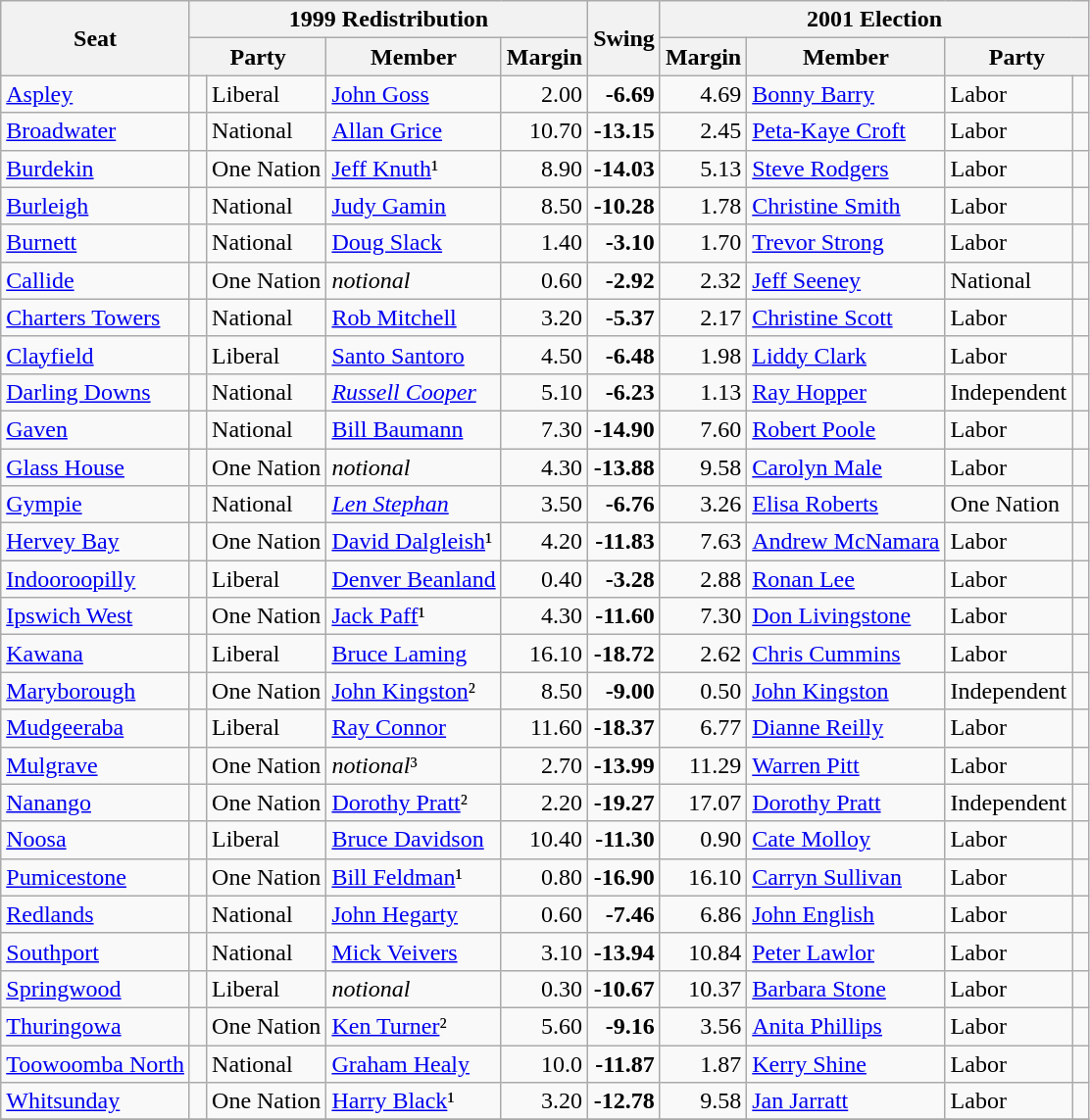<table class="wikitable">
<tr>
<th rowspan="2" style="text-align:center">Seat</th>
<th colspan="4" style="text-align:center">1999 Redistribution</th>
<th rowspan="2" style="text-align:center">Swing</th>
<th colspan="4" style="text-align:center">2001 Election</th>
</tr>
<tr>
<th colspan="2" style="text-align:center">Party</th>
<th style="text-align:center">Member</th>
<th style="text-align:center">Margin</th>
<th style="text-align:center">Margin</th>
<th style="text-align:center">Member</th>
<th colspan="2" style="text-align:center">Party</th>
</tr>
<tr>
<td><a href='#'>Aspley</a></td>
<td> </td>
<td>Liberal</td>
<td><a href='#'>John Goss</a></td>
<td style="text-align:right;">2.00</td>
<td style="text-align:right;"><strong>-6.69</strong></td>
<td style="text-align:right;">4.69</td>
<td><a href='#'>Bonny Barry</a></td>
<td>Labor</td>
<td> </td>
</tr>
<tr>
<td><a href='#'>Broadwater</a></td>
<td> </td>
<td>National</td>
<td><a href='#'>Allan Grice</a></td>
<td style="text-align:right;">10.70</td>
<td style="text-align:right;"><strong>-13.15</strong></td>
<td style="text-align:right;">2.45</td>
<td><a href='#'>Peta-Kaye Croft</a></td>
<td>Labor</td>
<td> </td>
</tr>
<tr>
<td><a href='#'>Burdekin</a></td>
<td> </td>
<td>One Nation</td>
<td><a href='#'>Jeff Knuth</a>¹</td>
<td style="text-align:right;">8.90</td>
<td style="text-align:right;"><strong>-14.03</strong></td>
<td style="text-align:right;">5.13</td>
<td><a href='#'>Steve Rodgers</a></td>
<td>Labor</td>
<td> </td>
</tr>
<tr>
<td><a href='#'>Burleigh</a></td>
<td> </td>
<td>National</td>
<td><a href='#'>Judy Gamin</a></td>
<td style="text-align:right;">8.50</td>
<td style="text-align:right;"><strong>-10.28</strong></td>
<td style="text-align:right;">1.78</td>
<td><a href='#'>Christine Smith</a></td>
<td>Labor</td>
<td> </td>
</tr>
<tr>
<td><a href='#'>Burnett</a></td>
<td> </td>
<td>National</td>
<td><a href='#'>Doug Slack</a></td>
<td style="text-align:right;">1.40</td>
<td style="text-align:right;"><strong>-3.10</strong></td>
<td style="text-align:right;">1.70</td>
<td><a href='#'>Trevor Strong</a></td>
<td>Labor</td>
<td> </td>
</tr>
<tr>
<td><a href='#'>Callide</a></td>
<td> </td>
<td>One Nation</td>
<td><em>notional</em></td>
<td style="text-align:right;">0.60</td>
<td style="text-align:right;"><strong>-2.92</strong></td>
<td style="text-align:right;">2.32</td>
<td><a href='#'>Jeff Seeney</a></td>
<td>National</td>
<td> </td>
</tr>
<tr>
<td><a href='#'>Charters Towers</a></td>
<td> </td>
<td>National</td>
<td><a href='#'>Rob Mitchell</a></td>
<td style="text-align:right;">3.20</td>
<td style="text-align:right;"><strong>-5.37</strong></td>
<td style="text-align:right;">2.17</td>
<td><a href='#'>Christine Scott</a></td>
<td>Labor</td>
<td> </td>
</tr>
<tr>
<td><a href='#'>Clayfield</a></td>
<td> </td>
<td>Liberal</td>
<td><a href='#'>Santo Santoro</a></td>
<td style="text-align:right;">4.50</td>
<td style="text-align:right;"><strong>-6.48</strong></td>
<td style="text-align:right;">1.98</td>
<td><a href='#'>Liddy Clark</a></td>
<td>Labor</td>
<td> </td>
</tr>
<tr>
<td><a href='#'>Darling Downs</a></td>
<td> </td>
<td>National</td>
<td><em><a href='#'>Russell Cooper</a></em></td>
<td style="text-align:right;">5.10</td>
<td style="text-align:right;"><strong>-6.23</strong></td>
<td style="text-align:right;">1.13</td>
<td><a href='#'>Ray Hopper</a></td>
<td>Independent</td>
<td> </td>
</tr>
<tr>
<td><a href='#'>Gaven</a></td>
<td> </td>
<td>National</td>
<td><a href='#'>Bill Baumann</a></td>
<td style="text-align:right;">7.30</td>
<td style="text-align:right;"><strong>-14.90</strong></td>
<td style="text-align:right;">7.60</td>
<td><a href='#'>Robert Poole</a></td>
<td>Labor</td>
<td> </td>
</tr>
<tr>
<td><a href='#'>Glass House</a></td>
<td> </td>
<td>One Nation</td>
<td><em>notional</em></td>
<td style="text-align:right;">4.30</td>
<td style="text-align:right;"><strong>-13.88</strong></td>
<td style="text-align:right;">9.58</td>
<td><a href='#'>Carolyn Male</a></td>
<td>Labor</td>
<td> </td>
</tr>
<tr>
<td><a href='#'>Gympie</a></td>
<td> </td>
<td>National</td>
<td><em><a href='#'>Len Stephan</a></em></td>
<td style="text-align:right;">3.50</td>
<td style="text-align:right;"><strong>-6.76</strong></td>
<td style="text-align:right;">3.26</td>
<td><a href='#'>Elisa Roberts</a></td>
<td>One Nation</td>
<td> </td>
</tr>
<tr>
<td><a href='#'>Hervey Bay</a></td>
<td> </td>
<td>One Nation</td>
<td><a href='#'>David Dalgleish</a>¹</td>
<td style="text-align:right;">4.20</td>
<td style="text-align:right;"><strong>-11.83</strong></td>
<td style="text-align:right;">7.63</td>
<td><a href='#'>Andrew McNamara</a></td>
<td>Labor</td>
<td> </td>
</tr>
<tr>
<td><a href='#'>Indooroopilly</a></td>
<td> </td>
<td>Liberal</td>
<td><a href='#'>Denver Beanland</a></td>
<td style="text-align:right;">0.40</td>
<td style="text-align:right;"><strong>-3.28</strong></td>
<td style="text-align:right;">2.88</td>
<td><a href='#'>Ronan Lee</a></td>
<td>Labor</td>
<td> </td>
</tr>
<tr>
<td><a href='#'>Ipswich West</a></td>
<td> </td>
<td>One Nation</td>
<td><a href='#'>Jack Paff</a>¹</td>
<td style="text-align:right;">4.30</td>
<td style="text-align:right;"><strong>-11.60</strong></td>
<td style="text-align:right;">7.30</td>
<td><a href='#'>Don Livingstone</a></td>
<td>Labor</td>
<td> </td>
</tr>
<tr>
<td><a href='#'>Kawana</a></td>
<td> </td>
<td>Liberal</td>
<td><a href='#'>Bruce Laming</a></td>
<td style="text-align:right;">16.10</td>
<td style="text-align:right;"><strong>-18.72</strong></td>
<td style="text-align:right;">2.62</td>
<td><a href='#'>Chris Cummins</a></td>
<td>Labor</td>
<td> </td>
</tr>
<tr>
<td><a href='#'>Maryborough</a></td>
<td> </td>
<td>One Nation</td>
<td><a href='#'>John Kingston</a>²</td>
<td style="text-align:right;">8.50</td>
<td style="text-align:right;"><strong>-9.00</strong></td>
<td style="text-align:right;">0.50</td>
<td><a href='#'>John Kingston</a></td>
<td>Independent</td>
<td> </td>
</tr>
<tr>
<td><a href='#'>Mudgeeraba</a></td>
<td> </td>
<td>Liberal</td>
<td><a href='#'>Ray Connor</a></td>
<td style="text-align:right;">11.60</td>
<td style="text-align:right;"><strong>-18.37</strong></td>
<td style="text-align:right;">6.77</td>
<td><a href='#'>Dianne Reilly</a></td>
<td>Labor</td>
<td> </td>
</tr>
<tr>
<td><a href='#'>Mulgrave</a></td>
<td> </td>
<td>One Nation</td>
<td><em>notional</em>³</td>
<td style="text-align:right;">2.70</td>
<td style="text-align:right;"><strong>-13.99</strong></td>
<td style="text-align:right;">11.29</td>
<td><a href='#'>Warren Pitt</a></td>
<td>Labor</td>
<td> </td>
</tr>
<tr>
<td><a href='#'>Nanango</a></td>
<td> </td>
<td>One Nation</td>
<td><a href='#'>Dorothy Pratt</a>²</td>
<td style="text-align:right;">2.20</td>
<td style="text-align:right;"><strong>-19.27</strong></td>
<td style="text-align:right;">17.07</td>
<td><a href='#'>Dorothy Pratt</a></td>
<td>Independent</td>
<td> </td>
</tr>
<tr>
<td><a href='#'>Noosa</a></td>
<td> </td>
<td>Liberal</td>
<td><a href='#'>Bruce Davidson</a></td>
<td style="text-align:right;">10.40</td>
<td style="text-align:right;"><strong>-11.30</strong></td>
<td style="text-align:right;">0.90</td>
<td><a href='#'>Cate Molloy</a></td>
<td>Labor</td>
<td> </td>
</tr>
<tr>
<td><a href='#'>Pumicestone</a></td>
<td> </td>
<td>One Nation</td>
<td><a href='#'>Bill Feldman</a>¹</td>
<td style="text-align:right;">0.80</td>
<td style="text-align:right;"><strong>-16.90</strong></td>
<td style="text-align:right;">16.10</td>
<td><a href='#'>Carryn Sullivan</a></td>
<td>Labor</td>
<td> </td>
</tr>
<tr>
<td><a href='#'>Redlands</a></td>
<td> </td>
<td>National</td>
<td><a href='#'>John Hegarty</a></td>
<td style="text-align:right;">0.60</td>
<td style="text-align:right;"><strong>-7.46</strong></td>
<td style="text-align:right;">6.86</td>
<td><a href='#'>John English</a></td>
<td>Labor</td>
<td> </td>
</tr>
<tr>
<td><a href='#'>Southport</a></td>
<td> </td>
<td>National</td>
<td><a href='#'>Mick Veivers</a></td>
<td style="text-align:right;">3.10</td>
<td style="text-align:right;"><strong>-13.94</strong></td>
<td style="text-align:right;">10.84</td>
<td><a href='#'>Peter Lawlor</a></td>
<td>Labor</td>
<td> </td>
</tr>
<tr>
<td><a href='#'>Springwood</a></td>
<td> </td>
<td>Liberal</td>
<td><em>notional</em></td>
<td style="text-align:right;">0.30</td>
<td style="text-align:right;"><strong>-10.67</strong></td>
<td style="text-align:right;">10.37</td>
<td><a href='#'>Barbara Stone</a></td>
<td>Labor</td>
<td> </td>
</tr>
<tr>
<td><a href='#'>Thuringowa</a></td>
<td> </td>
<td>One Nation</td>
<td><a href='#'>Ken Turner</a>²</td>
<td style="text-align:right;">5.60</td>
<td style="text-align:right;"><strong>-9.16</strong></td>
<td style="text-align:right;">3.56</td>
<td><a href='#'>Anita Phillips</a></td>
<td>Labor</td>
<td> </td>
</tr>
<tr>
<td><a href='#'>Toowoomba North</a></td>
<td> </td>
<td>National</td>
<td><a href='#'>Graham Healy</a></td>
<td style="text-align:right;">10.0</td>
<td style="text-align:right;"><strong>-11.87</strong></td>
<td style="text-align:right;">1.87</td>
<td><a href='#'>Kerry Shine</a></td>
<td>Labor</td>
<td> </td>
</tr>
<tr>
<td><a href='#'>Whitsunday</a></td>
<td> </td>
<td>One Nation</td>
<td><a href='#'>Harry Black</a>¹</td>
<td style="text-align:right;">3.20</td>
<td style="text-align:right;"><strong>-12.78</strong></td>
<td style="text-align:right;">9.58</td>
<td><a href='#'>Jan Jarratt</a></td>
<td>Labor</td>
<td> </td>
</tr>
<tr>
</tr>
</table>
